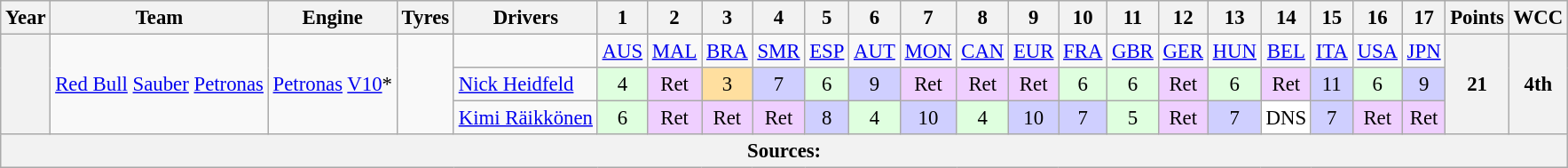<table class="wikitable" style="text-align:center; font-size:95%">
<tr>
<th>Year</th>
<th>Team</th>
<th>Engine</th>
<th>Tyres</th>
<th>Drivers</th>
<th>1</th>
<th>2</th>
<th>3</th>
<th>4</th>
<th>5</th>
<th>6</th>
<th>7</th>
<th>8</th>
<th>9</th>
<th>10</th>
<th>11</th>
<th>12</th>
<th>13</th>
<th>14</th>
<th>15</th>
<th>16</th>
<th>17</th>
<th>Points</th>
<th>WCC</th>
</tr>
<tr>
<th rowspan="3"></th>
<td rowspan="3"><a href='#'>Red Bull</a> <a href='#'>Sauber</a> <a href='#'>Petronas</a></td>
<td rowspan="3"><a href='#'>Petronas</a> <a href='#'>V10</a>*</td>
<td rowspan="3"></td>
<td></td>
<td><a href='#'>AUS</a></td>
<td><a href='#'>MAL</a></td>
<td><a href='#'>BRA</a></td>
<td><a href='#'>SMR</a></td>
<td><a href='#'>ESP</a></td>
<td><a href='#'>AUT</a></td>
<td><a href='#'>MON</a></td>
<td><a href='#'>CAN</a></td>
<td><a href='#'>EUR</a></td>
<td><a href='#'>FRA</a></td>
<td><a href='#'>GBR</a></td>
<td><a href='#'>GER</a></td>
<td><a href='#'>HUN</a></td>
<td><a href='#'>BEL</a></td>
<td><a href='#'>ITA</a></td>
<td><a href='#'>USA</a></td>
<td><a href='#'>JPN</a></td>
<th rowspan="3">21</th>
<th rowspan="3">4th</th>
</tr>
<tr>
<td align="left"> <a href='#'>Nick Heidfeld</a></td>
<td style="background:#DFFFDF;">4</td>
<td style="background:#EFCFFF;">Ret</td>
<td style="background:#FFDF9F;">3</td>
<td style="background:#CFCFFF;">7</td>
<td style="background:#DFFFDF;">6</td>
<td style="background:#CFCFFF;">9</td>
<td style="background:#EFCFFF;">Ret</td>
<td style="background:#EFCFFF;">Ret</td>
<td style="background:#EFCFFF;">Ret</td>
<td style="background:#DFFFDF;">6</td>
<td style="background:#DFFFDF;">6</td>
<td style="background:#EFCFFF;">Ret</td>
<td style="background:#DFFFDF;">6</td>
<td style="background:#EFCFFF;">Ret</td>
<td style="background:#CFCFFF;">11</td>
<td style="background:#DFFFDF;">6</td>
<td style="background:#CFCFFF;">9</td>
</tr>
<tr>
<td align="left"> <a href='#'>Kimi Räikkönen</a></td>
<td style="background:#DFFFDF;">6</td>
<td style="background:#EFCFFF;">Ret</td>
<td style="background:#EFCFFF;">Ret</td>
<td style="background:#EFCFFF;">Ret</td>
<td style="background:#CFCFFF;">8</td>
<td style="background:#DFFFDF;">4</td>
<td style="background:#CFCFFF;">10</td>
<td style="background:#DFFFDF;">4</td>
<td style="background:#CFCFFF;">10</td>
<td style="background:#CFCFFF;">7</td>
<td style="background:#DFFFDF;">5</td>
<td style="background:#EFCFFF;">Ret</td>
<td style="background:#CFCFFF;">7</td>
<td style="background:#FFFFFF;">DNS</td>
<td style="background:#CFCFFF;">7</td>
<td style="background:#EFCFFF;">Ret</td>
<td style="background:#EFCFFF;">Ret</td>
</tr>
<tr>
<th colspan="24">Sources:</th>
</tr>
</table>
